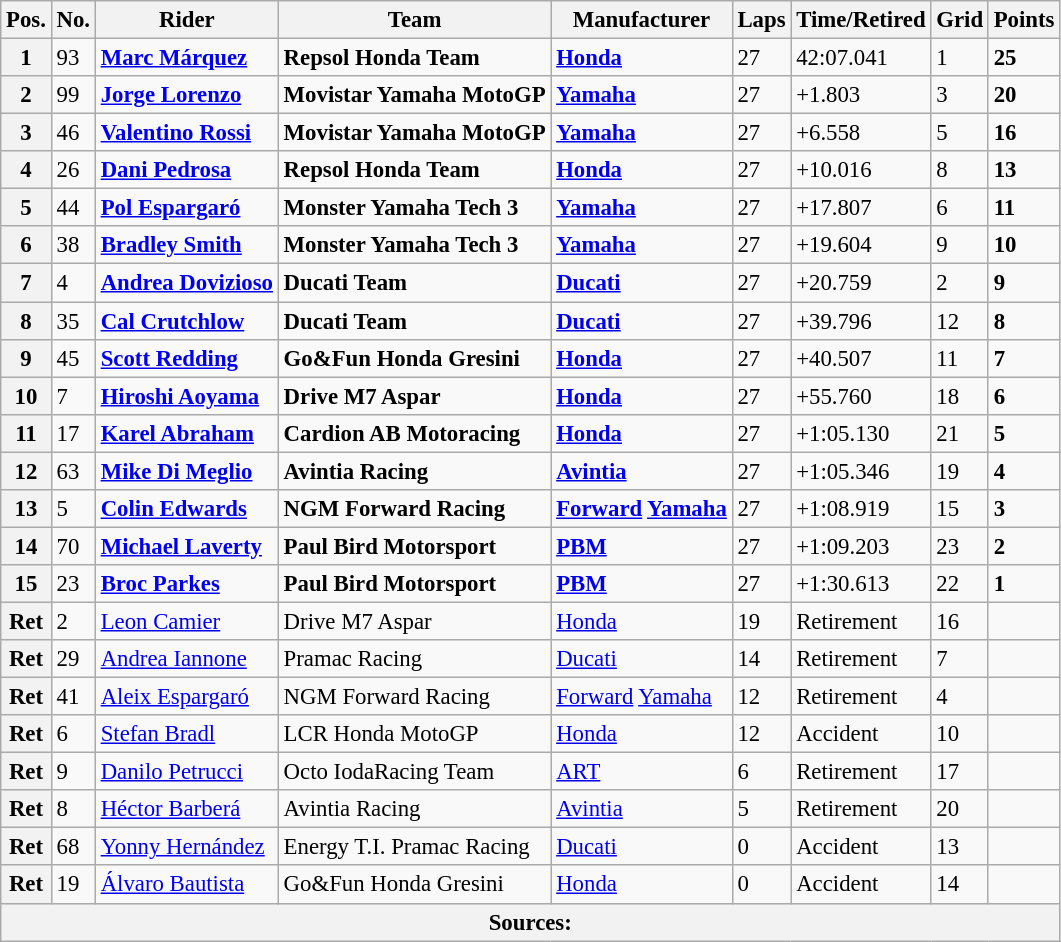<table class="wikitable" style="font-size: 95%;">
<tr>
<th>Pos.</th>
<th>No.</th>
<th>Rider</th>
<th>Team</th>
<th>Manufacturer</th>
<th>Laps</th>
<th>Time/Retired</th>
<th>Grid</th>
<th>Points</th>
</tr>
<tr>
<th>1</th>
<td>93</td>
<td> <strong><a href='#'>Marc Márquez</a></strong></td>
<td><strong>Repsol Honda Team</strong></td>
<td><strong><a href='#'>Honda</a></strong></td>
<td>27</td>
<td>42:07.041</td>
<td>1</td>
<td><strong>25</strong></td>
</tr>
<tr>
<th>2</th>
<td>99</td>
<td> <strong><a href='#'>Jorge Lorenzo</a></strong></td>
<td><strong>Movistar Yamaha MotoGP</strong></td>
<td><strong><a href='#'>Yamaha</a></strong></td>
<td>27</td>
<td>+1.803</td>
<td>3</td>
<td><strong>20</strong></td>
</tr>
<tr>
<th>3</th>
<td>46</td>
<td> <strong><a href='#'>Valentino Rossi</a></strong></td>
<td><strong>Movistar Yamaha MotoGP</strong></td>
<td><strong><a href='#'>Yamaha</a></strong></td>
<td>27</td>
<td>+6.558</td>
<td>5</td>
<td><strong>16</strong></td>
</tr>
<tr>
<th>4</th>
<td>26</td>
<td> <strong><a href='#'>Dani Pedrosa</a></strong></td>
<td><strong>Repsol Honda Team</strong></td>
<td><strong><a href='#'>Honda</a></strong></td>
<td>27</td>
<td>+10.016</td>
<td>8</td>
<td><strong>13</strong></td>
</tr>
<tr>
<th>5</th>
<td>44</td>
<td> <strong><a href='#'>Pol Espargaró</a></strong></td>
<td><strong>Monster Yamaha Tech 3</strong></td>
<td><strong><a href='#'>Yamaha</a></strong></td>
<td>27</td>
<td>+17.807</td>
<td>6</td>
<td><strong>11</strong></td>
</tr>
<tr>
<th>6</th>
<td>38</td>
<td> <strong><a href='#'>Bradley Smith</a></strong></td>
<td><strong>Monster Yamaha Tech 3</strong></td>
<td><strong><a href='#'>Yamaha</a></strong></td>
<td>27</td>
<td>+19.604</td>
<td>9</td>
<td><strong>10</strong></td>
</tr>
<tr>
<th>7</th>
<td>4</td>
<td> <strong><a href='#'>Andrea Dovizioso</a></strong></td>
<td><strong>Ducati Team</strong></td>
<td><strong><a href='#'>Ducati</a></strong></td>
<td>27</td>
<td>+20.759</td>
<td>2</td>
<td><strong>9</strong></td>
</tr>
<tr>
<th>8</th>
<td>35</td>
<td> <strong><a href='#'>Cal Crutchlow</a></strong></td>
<td><strong>Ducati Team</strong></td>
<td><strong><a href='#'>Ducati</a></strong></td>
<td>27</td>
<td>+39.796</td>
<td>12</td>
<td><strong>8</strong></td>
</tr>
<tr>
<th>9</th>
<td>45</td>
<td> <strong><a href='#'>Scott Redding</a></strong></td>
<td><strong>Go&Fun Honda Gresini</strong></td>
<td><strong><a href='#'>Honda</a></strong></td>
<td>27</td>
<td>+40.507</td>
<td>11</td>
<td><strong>7</strong></td>
</tr>
<tr>
<th>10</th>
<td>7</td>
<td> <strong><a href='#'>Hiroshi Aoyama</a></strong></td>
<td><strong>Drive M7 Aspar</strong></td>
<td><strong><a href='#'>Honda</a></strong></td>
<td>27</td>
<td>+55.760</td>
<td>18</td>
<td><strong>6</strong></td>
</tr>
<tr>
<th>11</th>
<td>17</td>
<td> <strong><a href='#'>Karel Abraham</a></strong></td>
<td><strong>Cardion AB Motoracing</strong></td>
<td><strong><a href='#'>Honda</a></strong></td>
<td>27</td>
<td>+1:05.130</td>
<td>21</td>
<td><strong>5</strong></td>
</tr>
<tr>
<th>12</th>
<td>63</td>
<td> <strong><a href='#'>Mike Di Meglio</a></strong></td>
<td><strong>Avintia Racing</strong></td>
<td><strong><a href='#'>Avintia</a></strong></td>
<td>27</td>
<td>+1:05.346</td>
<td>19</td>
<td><strong>4</strong></td>
</tr>
<tr>
<th>13</th>
<td>5</td>
<td> <strong><a href='#'>Colin Edwards</a></strong></td>
<td><strong>NGM Forward Racing</strong></td>
<td><strong><a href='#'>Forward</a> <a href='#'>Yamaha</a></strong></td>
<td>27</td>
<td>+1:08.919</td>
<td>15</td>
<td><strong>3</strong></td>
</tr>
<tr>
<th>14</th>
<td>70</td>
<td> <strong><a href='#'>Michael Laverty</a></strong></td>
<td><strong>Paul Bird Motorsport</strong></td>
<td><strong><a href='#'>PBM</a></strong></td>
<td>27</td>
<td>+1:09.203</td>
<td>23</td>
<td><strong>2</strong></td>
</tr>
<tr>
<th>15</th>
<td>23</td>
<td> <strong><a href='#'>Broc Parkes</a></strong></td>
<td><strong>Paul Bird Motorsport</strong></td>
<td><strong><a href='#'>PBM</a></strong></td>
<td>27</td>
<td>+1:30.613</td>
<td>22</td>
<td><strong>1</strong></td>
</tr>
<tr>
<th>Ret</th>
<td>2</td>
<td> <a href='#'>Leon Camier</a></td>
<td>Drive M7 Aspar</td>
<td><a href='#'>Honda</a></td>
<td>19</td>
<td>Retirement</td>
<td>16</td>
<td></td>
</tr>
<tr>
<th>Ret</th>
<td>29</td>
<td> <a href='#'>Andrea Iannone</a></td>
<td>Pramac Racing</td>
<td><a href='#'>Ducati</a></td>
<td>14</td>
<td>Retirement</td>
<td>7</td>
<td></td>
</tr>
<tr>
<th>Ret</th>
<td>41</td>
<td> <a href='#'>Aleix Espargaró</a></td>
<td>NGM Forward Racing</td>
<td><a href='#'>Forward</a> <a href='#'>Yamaha</a></td>
<td>12</td>
<td>Retirement</td>
<td>4</td>
<td></td>
</tr>
<tr>
<th>Ret</th>
<td>6</td>
<td> <a href='#'>Stefan Bradl</a></td>
<td>LCR Honda MotoGP</td>
<td><a href='#'>Honda</a></td>
<td>12</td>
<td>Accident</td>
<td>10</td>
<td></td>
</tr>
<tr>
<th>Ret</th>
<td>9</td>
<td> <a href='#'>Danilo Petrucci</a></td>
<td>Octo IodaRacing Team</td>
<td><a href='#'>ART</a></td>
<td>6</td>
<td>Retirement</td>
<td>17</td>
<td></td>
</tr>
<tr>
<th>Ret</th>
<td>8</td>
<td> <a href='#'>Héctor Barberá</a></td>
<td>Avintia Racing</td>
<td><a href='#'>Avintia</a></td>
<td>5</td>
<td>Retirement</td>
<td>20</td>
<td></td>
</tr>
<tr>
<th>Ret</th>
<td>68</td>
<td> <a href='#'>Yonny Hernández</a></td>
<td>Energy T.I. Pramac Racing</td>
<td><a href='#'>Ducati</a></td>
<td>0</td>
<td>Accident</td>
<td>13</td>
<td></td>
</tr>
<tr>
<th>Ret</th>
<td>19</td>
<td> <a href='#'>Álvaro Bautista</a></td>
<td>Go&Fun Honda Gresini</td>
<td><a href='#'>Honda</a></td>
<td>0</td>
<td>Accident</td>
<td>14</td>
<td></td>
</tr>
<tr>
<th colspan=9>Sources:</th>
</tr>
</table>
